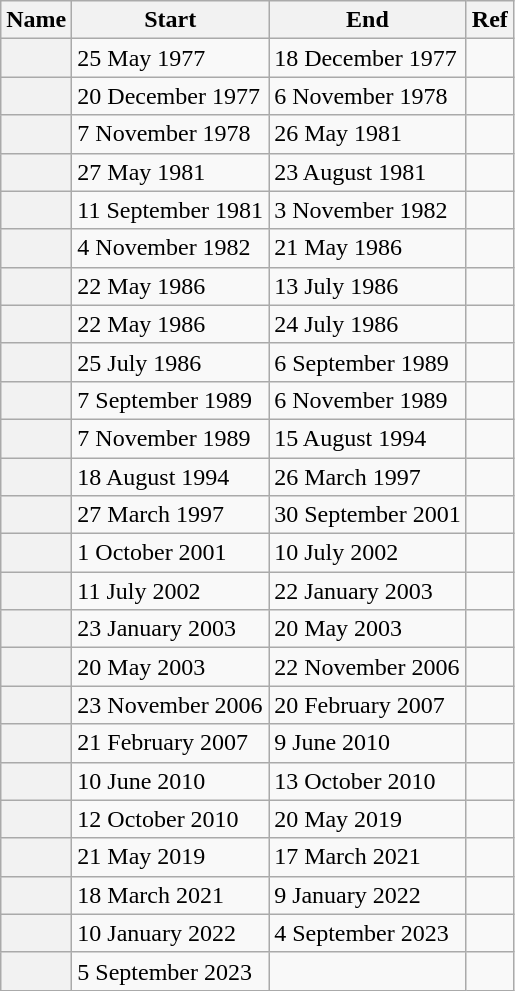<table class="wikitable sortable">
<tr>
<th scope="col">Name</th>
<th scope="col">Start</th>
<th scope="col">End</th>
<th class="unsortable">Ref</th>
</tr>
<tr>
<th scope="row"></th>
<td>25 May 1977</td>
<td>18 December 1977</td>
<td></td>
</tr>
<tr>
<th scope="row"></th>
<td>20 December 1977</td>
<td>6 November 1978</td>
<td></td>
</tr>
<tr>
<th scope="row"></th>
<td>7 November 1978</td>
<td>26 May 1981</td>
<td></td>
</tr>
<tr>
<th scope="row"></th>
<td>27 May 1981</td>
<td>23 August 1981</td>
<td></td>
</tr>
<tr>
<th scope="row"></th>
<td>11 September 1981</td>
<td>3 November 1982</td>
<td></td>
</tr>
<tr>
<th scope="row"></th>
<td>4 November 1982</td>
<td>21 May 1986</td>
<td></td>
</tr>
<tr>
<th scope="row"></th>
<td>22 May 1986</td>
<td>13 July 1986</td>
<td></td>
</tr>
<tr>
<th scope="row"></th>
<td>22 May 1986</td>
<td>24 July 1986</td>
<td></td>
</tr>
<tr>
<th scope="row"></th>
<td>25 July 1986</td>
<td>6 September 1989</td>
<td></td>
</tr>
<tr>
<th scope="row"></th>
<td>7 September 1989</td>
<td>6 November 1989</td>
<td></td>
</tr>
<tr>
<th scope="row"></th>
<td>7 November 1989</td>
<td>15 August 1994</td>
<td></td>
</tr>
<tr>
<th scope="row"></th>
<td>18 August 1994</td>
<td>26 March 1997</td>
<td></td>
</tr>
<tr>
<th scope="row"></th>
<td>27 March 1997</td>
<td>30 September 2001</td>
<td></td>
</tr>
<tr>
<th scope="row"></th>
<td>1 October 2001</td>
<td>10 July 2002</td>
<td></td>
</tr>
<tr>
<th scope="row"></th>
<td>11 July 2002</td>
<td>22 January 2003</td>
<td></td>
</tr>
<tr>
<th scope="row"></th>
<td>23 January 2003</td>
<td>20 May 2003</td>
<td></td>
</tr>
<tr>
<th scope="row"></th>
<td>20 May 2003</td>
<td>22 November 2006</td>
<td></td>
</tr>
<tr>
<th scope="row"></th>
<td>23 November 2006</td>
<td>20 February 2007</td>
<td></td>
</tr>
<tr>
<th scope="row"></th>
<td>21 February 2007</td>
<td>9 June 2010</td>
<td></td>
</tr>
<tr>
<th scope="row"></th>
<td>10 June 2010</td>
<td>13 October 2010</td>
<td></td>
</tr>
<tr>
<th scope="row"></th>
<td>12 October 2010</td>
<td>20 May 2019</td>
<td></td>
</tr>
<tr>
<th scope="row"></th>
<td>21 May 2019</td>
<td>17 March 2021</td>
<td></td>
</tr>
<tr>
<th scope="row"></th>
<td>18 March 2021</td>
<td>9 January 2022</td>
<td></td>
</tr>
<tr>
<th scope="row"></th>
<td>10 January 2022</td>
<td>4 September 2023</td>
<td></td>
</tr>
<tr>
<th scope="row"></th>
<td>5 September 2023</td>
<td></td>
<td></td>
</tr>
</table>
